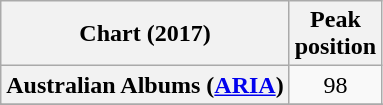<table class="wikitable sortable plainrowheaders" style="text-align:center">
<tr>
<th scope="col">Chart (2017)</th>
<th scope="col">Peak<br> position</th>
</tr>
<tr>
<th scope="row">Australian Albums (<a href='#'>ARIA</a>)</th>
<td>98</td>
</tr>
<tr>
</tr>
<tr>
</tr>
</table>
